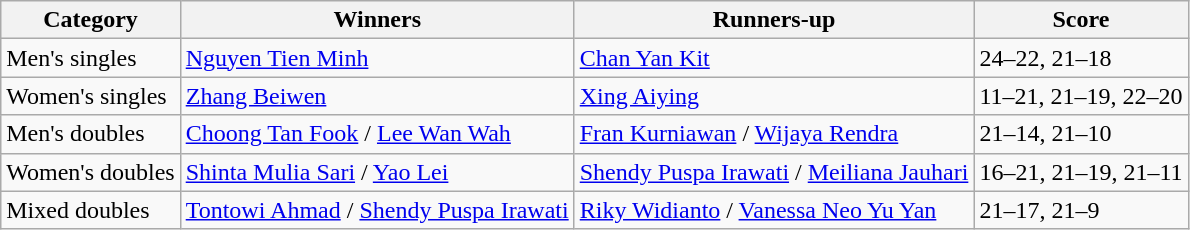<table class=wikitable style="white-space:nowrap;">
<tr>
<th>Category</th>
<th>Winners</th>
<th>Runners-up</th>
<th>Score</th>
</tr>
<tr>
<td>Men's singles</td>
<td> <a href='#'>Nguyen Tien Minh</a></td>
<td> <a href='#'>Chan Yan Kit</a></td>
<td>24–22, 21–18</td>
</tr>
<tr>
<td>Women's singles</td>
<td> <a href='#'>Zhang Beiwen</a></td>
<td> <a href='#'>Xing Aiying</a></td>
<td>11–21, 21–19, 22–20</td>
</tr>
<tr>
<td>Men's doubles</td>
<td> <a href='#'>Choong Tan Fook</a> / <a href='#'>Lee Wan Wah</a></td>
<td> <a href='#'>Fran Kurniawan</a> / <a href='#'>Wijaya Rendra</a></td>
<td>21–14, 21–10</td>
</tr>
<tr>
<td>Women's doubles</td>
<td> <a href='#'>Shinta Mulia Sari</a> / <a href='#'>Yao Lei</a></td>
<td> <a href='#'>Shendy Puspa Irawati</a> / <a href='#'>Meiliana Jauhari</a></td>
<td>16–21, 21–19, 21–11</td>
</tr>
<tr>
<td>Mixed doubles</td>
<td> <a href='#'>Tontowi Ahmad</a> / <a href='#'>Shendy Puspa Irawati</a></td>
<td> <a href='#'>Riky Widianto</a> / <a href='#'>Vanessa Neo Yu Yan</a></td>
<td>21–17, 21–9</td>
</tr>
</table>
